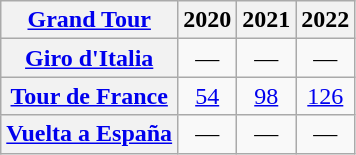<table class="wikitable plainrowheaders">
<tr>
<th scope="col"><a href='#'>Grand Tour</a></th>
<th scope="col">2020</th>
<th scope="col">2021</th>
<th scope="col">2022</th>
</tr>
<tr style="text-align:center;">
<th scope="row"> <a href='#'>Giro d'Italia</a></th>
<td>—</td>
<td>—</td>
<td>—</td>
</tr>
<tr style="text-align:center;">
<th scope="row"> <a href='#'>Tour de France</a></th>
<td><a href='#'>54</a></td>
<td><a href='#'>98</a></td>
<td><a href='#'>126</a></td>
</tr>
<tr style="text-align:center;">
<th scope="row"> <a href='#'>Vuelta a España</a></th>
<td>—</td>
<td>—</td>
<td>—</td>
</tr>
</table>
